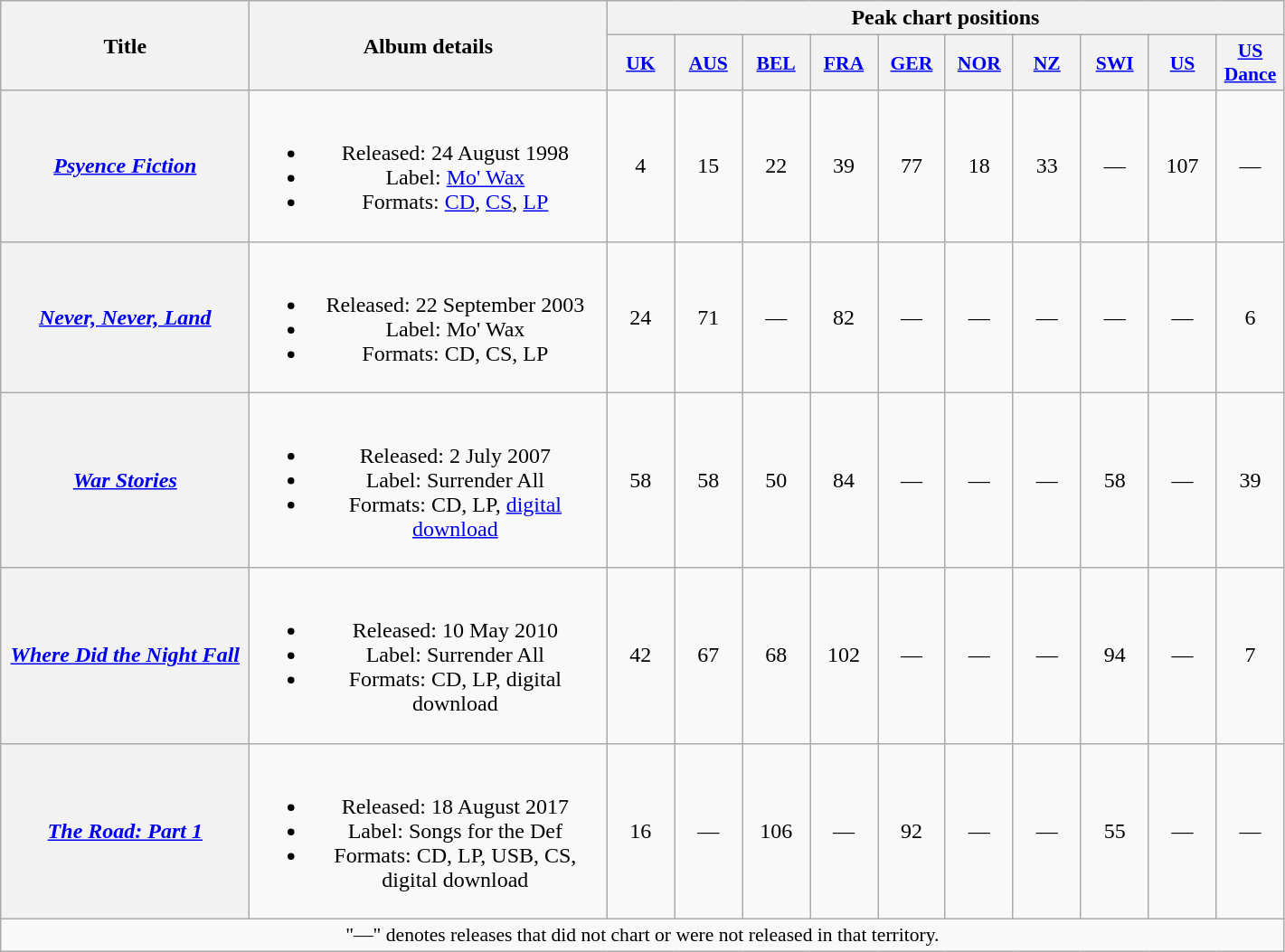<table class="wikitable plainrowheaders" style="text-align:center;" border="1">
<tr>
<th scope="col" rowspan="2" style="width:11em;">Title</th>
<th scope="col" rowspan="2" style="width:16em;">Album details</th>
<th scope="col" colspan="10">Peak chart positions</th>
</tr>
<tr>
<th scope="col" style="width:3em;font-size:90%;"><a href='#'>UK</a><br></th>
<th scope="col" style="width:3em;font-size:90%;"><a href='#'>AUS</a><br></th>
<th scope="col" style="width:3em;font-size:90%;"><a href='#'>BEL</a><br></th>
<th scope="col" style="width:3em;font-size:90%;"><a href='#'>FRA</a><br></th>
<th scope="col" style="width:3em;font-size:90%;"><a href='#'>GER</a><br></th>
<th scope="col" style="width:3em;font-size:90%;"><a href='#'>NOR</a><br></th>
<th scope="col" style="width:3em;font-size:90%;"><a href='#'>NZ</a><br></th>
<th scope="col" style="width:3em;font-size:90%;"><a href='#'>SWI</a><br></th>
<th scope="col" style="width:3em;font-size:90%;"><a href='#'>US</a><br></th>
<th scope="col" style="width:3em;font-size:90%;"><a href='#'>US Dance</a><br></th>
</tr>
<tr>
<th scope="row"><em><a href='#'>Psyence Fiction</a></em></th>
<td><br><ul><li>Released: 24 August 1998</li><li>Label: <a href='#'>Mo' Wax</a></li><li>Formats: <a href='#'>CD</a>, <a href='#'>CS</a>, <a href='#'>LP</a></li></ul></td>
<td>4</td>
<td>15</td>
<td>22</td>
<td>39</td>
<td>77</td>
<td>18</td>
<td>33</td>
<td>—</td>
<td>107</td>
<td>—</td>
</tr>
<tr>
<th scope="row"><em><a href='#'>Never, Never, Land</a></em></th>
<td><br><ul><li>Released: 22 September 2003</li><li>Label: Mo' Wax</li><li>Formats: CD, CS, LP</li></ul></td>
<td>24</td>
<td>71</td>
<td>—</td>
<td>82</td>
<td>—</td>
<td>—</td>
<td>—</td>
<td>—</td>
<td>—</td>
<td>6</td>
</tr>
<tr>
<th scope="row"><em><a href='#'>War Stories</a></em></th>
<td><br><ul><li>Released: 2 July 2007</li><li>Label: Surrender All</li><li>Formats: CD, LP, <a href='#'>digital download</a></li></ul></td>
<td>58</td>
<td>58</td>
<td>50</td>
<td>84</td>
<td>—</td>
<td>—</td>
<td>—</td>
<td>58</td>
<td>—</td>
<td>39</td>
</tr>
<tr>
<th scope="row"><em><a href='#'>Where Did the Night Fall</a></em></th>
<td><br><ul><li>Released: 10 May 2010</li><li>Label: Surrender All</li><li>Formats: CD, LP, digital download</li></ul></td>
<td>42</td>
<td>67</td>
<td>68</td>
<td>102</td>
<td>—</td>
<td>—</td>
<td>—</td>
<td>94</td>
<td>—</td>
<td>7</td>
</tr>
<tr>
<th scope="row"><em><a href='#'>The Road: Part 1</a></em></th>
<td><br><ul><li>Released: 18 August 2017</li><li>Label: Songs for the Def</li><li>Formats: CD, LP, USB, CS, digital download</li></ul></td>
<td>16</td>
<td>—</td>
<td>106</td>
<td>—</td>
<td>92</td>
<td>—</td>
<td>—</td>
<td>55</td>
<td>—</td>
<td>—</td>
</tr>
<tr>
<td colspan="12" style="font-size:90%">"—" denotes releases that did not chart or were not released in that territory.</td>
</tr>
</table>
